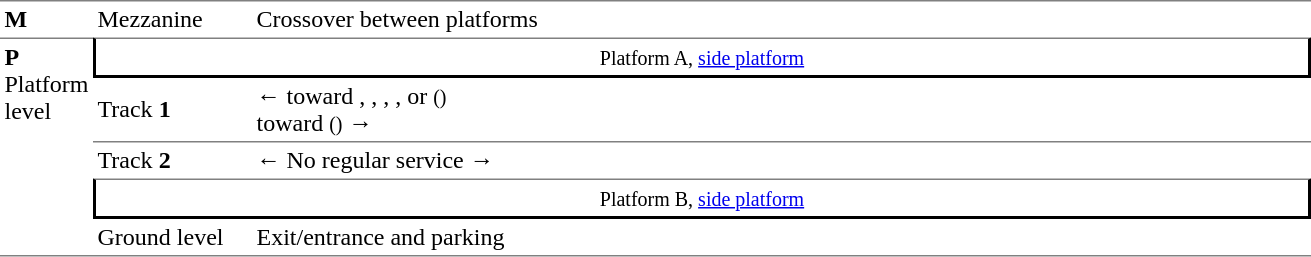<table border=0 cellspacing=0 cellpadding=3>
<tr>
<td style="border-top:solid 1px gray;" width=50><strong>M</strong></td>
<td style="border-top:solid 1px gray;" width=100>Mezzanine</td>
<td style="border-top:solid 1px gray;" width=700>Crossover between platforms</td>
</tr>
<tr>
<td style="border-top:solid 1px gray;border-bottom:solid 1px gray;" rowspan=6 valign=top><strong>P</strong><br>Platform level</td>
</tr>
<tr>
<td style="border-top:solid 1px gray;border-right:solid 2px black;border-left:solid 2px black;border-bottom:solid 2px black;text-align:center;" colspan=2><small>Platform A, <a href='#'>side platform</a></small> </td>
</tr>
<tr>
<td style="border-bottom:solid 1px gray;">Track <strong>1</strong></td>
<td style="border-bottom:solid 1px gray;">←  toward , , , , or  <small>()</small><br>  toward  <small>()</small> →</td>
</tr>
<tr>
<td>Track <strong>2</strong></td>
<td>← No regular service →</td>
</tr>
<tr>
<td style="border-top:solid 1px gray;border-right:solid 2px black;border-left:solid 2px black;border-bottom:solid 2px black;text-align:center;" colspan=2><small>Platform B, <a href='#'>side platform</a></small> </td>
</tr>
<tr>
<td style="border-bottom:solid 1px gray;">Ground level</td>
<td style="border-bottom:solid 1px gray;">Exit/entrance and parking</td>
</tr>
</table>
